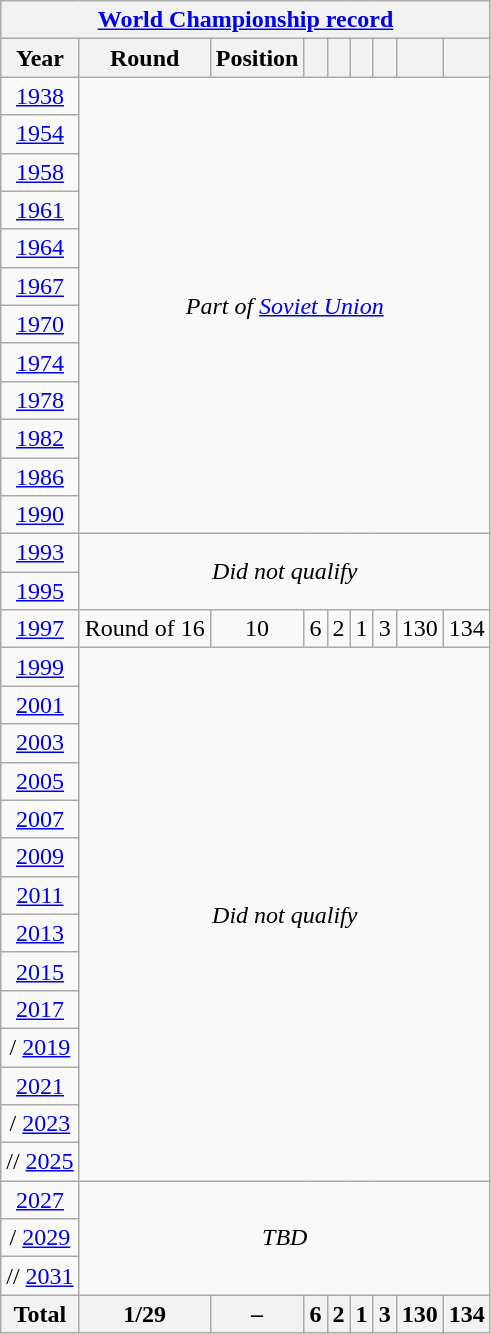<table class="wikitable" style="text-align: center;">
<tr>
<th colspan=9><a href='#'>World Championship record</a></th>
</tr>
<tr>
<th>Year</th>
<th>Round</th>
<th>Position</th>
<th></th>
<th></th>
<th></th>
<th></th>
<th></th>
<th></th>
</tr>
<tr>
<td> <a href='#'>1938</a></td>
<td colspan="8" rowspan="12"><em>Part of <a href='#'>Soviet Union</a></em></td>
</tr>
<tr>
<td> <a href='#'>1954</a></td>
</tr>
<tr>
<td> <a href='#'>1958</a></td>
</tr>
<tr>
<td> <a href='#'>1961</a></td>
</tr>
<tr>
<td> <a href='#'>1964</a></td>
</tr>
<tr>
<td> <a href='#'>1967</a></td>
</tr>
<tr>
<td> <a href='#'>1970</a></td>
</tr>
<tr>
<td> <a href='#'>1974</a></td>
</tr>
<tr>
<td> <a href='#'>1978</a></td>
</tr>
<tr>
<td> <a href='#'>1982</a></td>
</tr>
<tr>
<td> <a href='#'>1986</a></td>
</tr>
<tr>
<td> <a href='#'>1990</a></td>
</tr>
<tr>
<td> <a href='#'>1993</a></td>
<td colspan="8" rowspan="2"><em>Did not qualify</em></td>
</tr>
<tr>
<td> <a href='#'>1995</a></td>
</tr>
<tr>
<td> <a href='#'>1997</a></td>
<td>Round of 16</td>
<td>10</td>
<td>6</td>
<td>2</td>
<td>1</td>
<td>3</td>
<td>130</td>
<td>134</td>
</tr>
<tr>
<td> <a href='#'>1999</a></td>
<td colspan="8" rowspan="14"><em>Did not qualify</em></td>
</tr>
<tr>
<td> <a href='#'>2001</a></td>
</tr>
<tr>
<td> <a href='#'>2003</a></td>
</tr>
<tr>
<td> <a href='#'>2005</a></td>
</tr>
<tr>
<td> <a href='#'>2007</a></td>
</tr>
<tr>
<td> <a href='#'>2009</a></td>
</tr>
<tr>
<td> <a href='#'>2011</a></td>
</tr>
<tr>
<td> <a href='#'>2013</a></td>
</tr>
<tr>
<td> <a href='#'>2015</a></td>
</tr>
<tr>
<td> <a href='#'>2017</a></td>
</tr>
<tr>
<td>/ <a href='#'>2019</a></td>
</tr>
<tr>
<td> <a href='#'>2021</a></td>
</tr>
<tr>
<td>/ <a href='#'>2023</a></td>
</tr>
<tr>
<td>// <a href='#'>2025</a></td>
</tr>
<tr>
<td> <a href='#'>2027</a></td>
<td colspan="8" rowspan="3"><em>TBD</em></td>
</tr>
<tr>
<td>/ <a href='#'>2029</a></td>
</tr>
<tr>
<td>// <a href='#'>2031</a></td>
</tr>
<tr>
<th>Total</th>
<th>1/29</th>
<th>–</th>
<th>6</th>
<th>2</th>
<th>1</th>
<th>3</th>
<th>130</th>
<th>134</th>
</tr>
</table>
